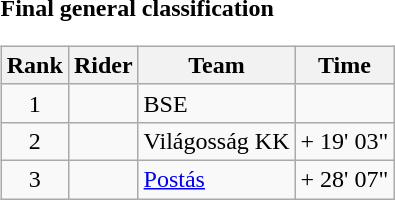<table>
<tr>
<td><strong>Final general classification</strong><br><table class="wikitable">
<tr>
<th scope="col">Rank</th>
<th scope="col">Rider</th>
<th scope="col">Team</th>
<th scope="col">Time</th>
</tr>
<tr>
<td style="text-align:center;">1</td>
<td></td>
<td>BSE</td>
<td style="text-align:right;"></td>
</tr>
<tr>
<td style="text-align:center;">2</td>
<td></td>
<td>Világosság KK</td>
<td style="text-align:right;">+ 19' 03"</td>
</tr>
<tr>
<td style="text-align:center;">3</td>
<td></td>
<td><a href='#'>Postás</a></td>
<td style="text-align:right;">+ 28' 07"</td>
</tr>
</table>
</td>
</tr>
</table>
